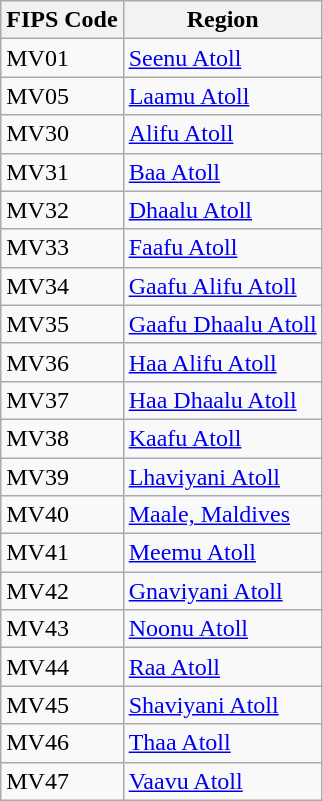<table class="wikitable">
<tr>
<th>FIPS Code</th>
<th>Region</th>
</tr>
<tr>
<td>MV01</td>
<td><a href='#'>Seenu Atoll</a></td>
</tr>
<tr>
<td>MV05</td>
<td><a href='#'>Laamu Atoll</a></td>
</tr>
<tr>
<td>MV30</td>
<td><a href='#'>Alifu Atoll</a></td>
</tr>
<tr>
<td>MV31</td>
<td><a href='#'>Baa Atoll</a></td>
</tr>
<tr>
<td>MV32</td>
<td><a href='#'>Dhaalu Atoll</a></td>
</tr>
<tr>
<td>MV33</td>
<td><a href='#'>Faafu Atoll</a></td>
</tr>
<tr>
<td>MV34</td>
<td><a href='#'>Gaafu Alifu Atoll</a></td>
</tr>
<tr>
<td>MV35</td>
<td><a href='#'>Gaafu Dhaalu Atoll</a></td>
</tr>
<tr>
<td>MV36</td>
<td><a href='#'>Haa Alifu Atoll</a></td>
</tr>
<tr>
<td>MV37</td>
<td><a href='#'>Haa Dhaalu Atoll</a></td>
</tr>
<tr>
<td>MV38</td>
<td><a href='#'>Kaafu Atoll</a></td>
</tr>
<tr>
<td>MV39</td>
<td><a href='#'>Lhaviyani Atoll</a></td>
</tr>
<tr>
<td>MV40</td>
<td><a href='#'>Maale, Maldives</a></td>
</tr>
<tr>
<td>MV41</td>
<td><a href='#'>Meemu Atoll</a></td>
</tr>
<tr>
<td>MV42</td>
<td><a href='#'>Gnaviyani Atoll</a></td>
</tr>
<tr>
<td>MV43</td>
<td><a href='#'>Noonu Atoll</a></td>
</tr>
<tr>
<td>MV44</td>
<td><a href='#'>Raa Atoll</a></td>
</tr>
<tr>
<td>MV45</td>
<td><a href='#'>Shaviyani Atoll</a></td>
</tr>
<tr>
<td>MV46</td>
<td><a href='#'>Thaa Atoll</a></td>
</tr>
<tr>
<td>MV47</td>
<td><a href='#'>Vaavu Atoll</a></td>
</tr>
</table>
